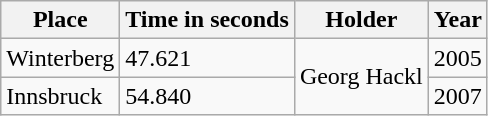<table class="wikitable" border="1">
<tr>
<th>Place</th>
<th>Time in seconds</th>
<th>Holder</th>
<th>Year</th>
</tr>
<tr>
<td>Winterberg</td>
<td>47.621</td>
<td rowspan=2>Georg Hackl</td>
<td>2005</td>
</tr>
<tr>
<td>Innsbruck</td>
<td>54.840</td>
<td>2007</td>
</tr>
</table>
